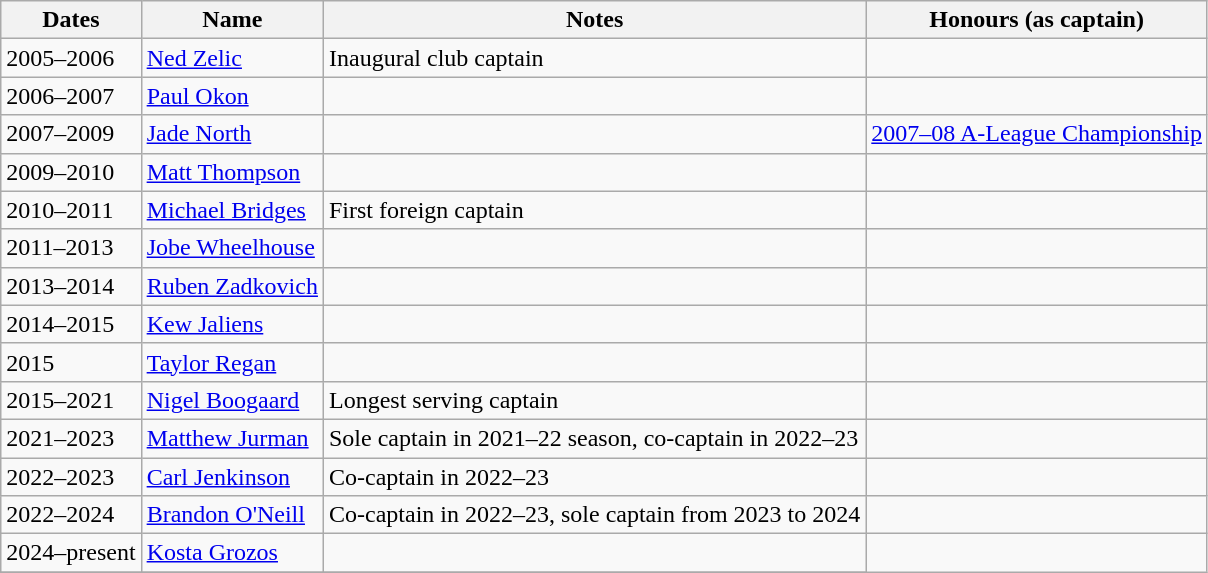<table class="wikitable">
<tr>
<th>Dates</th>
<th>Name</th>
<th>Notes</th>
<th>Honours (as captain)</th>
</tr>
<tr>
<td>2005–2006</td>
<td> <a href='#'>Ned Zelic</a></td>
<td>Inaugural club captain</td>
<td></td>
</tr>
<tr>
<td>2006–2007</td>
<td> <a href='#'>Paul Okon</a></td>
<td></td>
<td></td>
</tr>
<tr>
<td>2007–2009</td>
<td> <a href='#'>Jade North</a></td>
<td></td>
<td><a href='#'>2007–08 A-League Championship</a></td>
</tr>
<tr>
<td>2009–2010</td>
<td> <a href='#'>Matt Thompson</a></td>
<td></td>
<td></td>
</tr>
<tr>
<td>2010–2011</td>
<td> <a href='#'>Michael Bridges</a></td>
<td>First foreign captain</td>
<td></td>
</tr>
<tr>
<td>2011–2013</td>
<td> <a href='#'>Jobe Wheelhouse</a></td>
<td></td>
<td></td>
</tr>
<tr>
<td>2013–2014</td>
<td> <a href='#'>Ruben Zadkovich</a></td>
<td></td>
<td></td>
</tr>
<tr>
<td>2014–2015</td>
<td> <a href='#'>Kew Jaliens</a></td>
<td></td>
<td></td>
</tr>
<tr>
<td>2015</td>
<td> <a href='#'>Taylor Regan</a></td>
<td></td>
<td></td>
</tr>
<tr>
<td>2015–2021</td>
<td> <a href='#'>Nigel Boogaard</a></td>
<td>Longest serving captain</td>
<td></td>
</tr>
<tr>
<td>2021–2023</td>
<td> <a href='#'>Matthew Jurman</a></td>
<td>Sole captain in 2021–22 season, co-captain in 2022–23</td>
<td></td>
</tr>
<tr>
<td>2022–2023</td>
<td> <a href='#'>Carl Jenkinson</a></td>
<td>Co-captain in 2022–23</td>
<td></td>
</tr>
<tr>
<td>2022–2024</td>
<td> <a href='#'>Brandon O'Neill</a></td>
<td>Co-captain in 2022–23, sole captain from 2023 to 2024</td>
<td></td>
</tr>
<tr>
<td>2024–present</td>
<td> <a href='#'>Kosta Grozos</a></td>
<td></td>
</tr>
<tr>
</tr>
</table>
